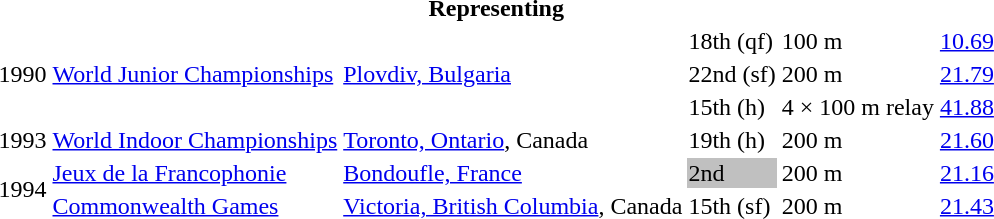<table>
<tr>
<th colspan="6">Representing </th>
</tr>
<tr>
<td rowspan=3>1990</td>
<td rowspan=3><a href='#'>World Junior Championships</a></td>
<td rowspan=3><a href='#'>Plovdiv, Bulgaria</a></td>
<td>18th (qf)</td>
<td>100 m</td>
<td><a href='#'>10.69</a></td>
</tr>
<tr>
<td>22nd (sf)</td>
<td>200 m</td>
<td><a href='#'>21.79</a></td>
</tr>
<tr>
<td>15th (h)</td>
<td>4 × 100 m relay</td>
<td><a href='#'>41.88</a></td>
</tr>
<tr>
<td>1993</td>
<td><a href='#'>World Indoor Championships</a></td>
<td><a href='#'>Toronto, Ontario</a>, Canada</td>
<td>19th (h)</td>
<td>200 m</td>
<td><a href='#'>21.60</a></td>
</tr>
<tr>
<td rowspan=2>1994</td>
<td><a href='#'>Jeux de la Francophonie</a></td>
<td><a href='#'>Bondoufle, France</a></td>
<td bgcolor=silver>2nd</td>
<td>200 m</td>
<td><a href='#'>21.16</a></td>
</tr>
<tr>
<td><a href='#'>Commonwealth Games</a></td>
<td><a href='#'>Victoria, British Columbia</a>, Canada</td>
<td>15th (sf)</td>
<td>200 m</td>
<td><a href='#'>21.43</a></td>
</tr>
</table>
